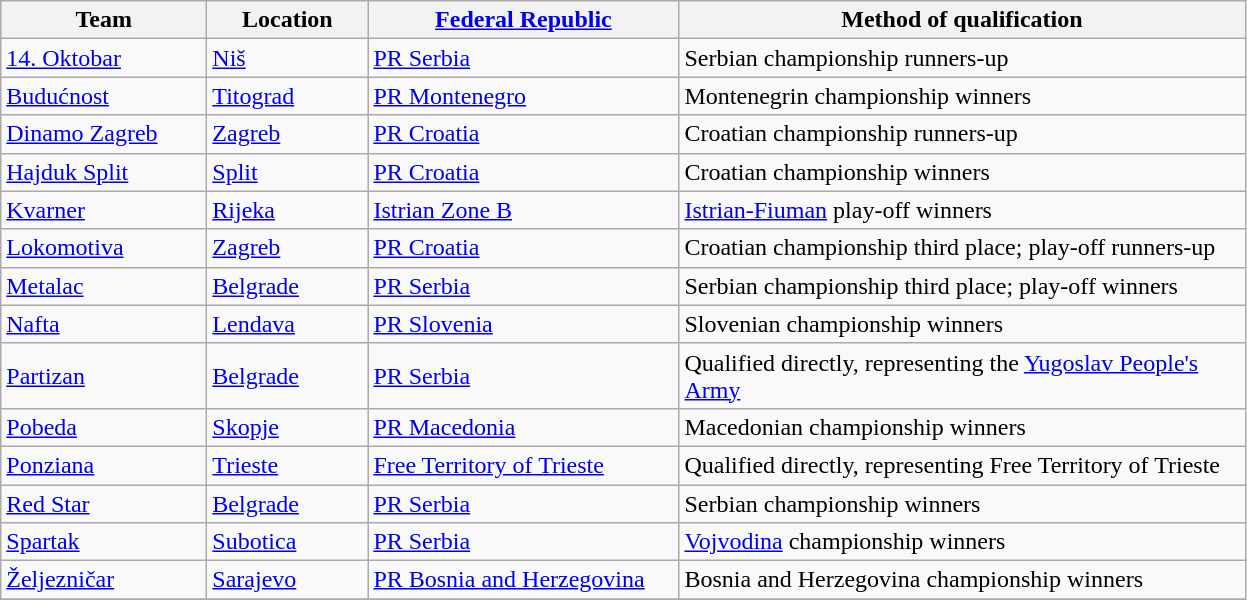<table class="wikitable sortable" style="text-align: left;">
<tr>
<th width="130">Team</th>
<th width="100">Location</th>
<th width="200"><a href='#'>Federal Republic</a></th>
<th width="370">Method of qualification</th>
</tr>
<tr>
<td><a href='#'>14. Oktobar</a></td>
<td><a href='#'>Niš</a></td>
<td> <a href='#'>PR Serbia</a></td>
<td>Serbian championship runners-up</td>
</tr>
<tr>
<td><a href='#'>Budućnost</a></td>
<td><a href='#'>Titograd</a></td>
<td> <a href='#'>PR Montenegro</a></td>
<td>Montenegrin championship winners</td>
</tr>
<tr>
<td><a href='#'>Dinamo Zagreb</a></td>
<td><a href='#'>Zagreb</a></td>
<td> <a href='#'>PR Croatia</a></td>
<td>Croatian championship runners-up</td>
</tr>
<tr>
<td><a href='#'>Hajduk Split</a></td>
<td><a href='#'>Split</a></td>
<td> <a href='#'>PR Croatia</a></td>
<td>Croatian championship winners</td>
</tr>
<tr>
<td><a href='#'>Kvarner</a></td>
<td><a href='#'>Rijeka</a></td>
<td> <a href='#'>Istrian Zone B</a></td>
<td><a href='#'>Istrian-Fiuman</a> play-off winners</td>
</tr>
<tr>
<td><a href='#'>Lokomotiva</a></td>
<td><a href='#'>Zagreb</a></td>
<td> <a href='#'>PR Croatia</a></td>
<td>Croatian championship third place; play-off runners-up</td>
</tr>
<tr>
<td><a href='#'>Metalac</a></td>
<td><a href='#'>Belgrade</a></td>
<td> <a href='#'>PR Serbia</a></td>
<td>Serbian championship third place; play-off winners</td>
</tr>
<tr>
<td><a href='#'>Nafta</a></td>
<td><a href='#'>Lendava</a></td>
<td> <a href='#'>PR Slovenia</a></td>
<td>Slovenian championship winners</td>
</tr>
<tr>
<td><a href='#'>Partizan</a></td>
<td><a href='#'>Belgrade</a></td>
<td> <a href='#'>PR Serbia</a></td>
<td>Qualified directly, representing the <a href='#'>Yugoslav People's Army</a></td>
</tr>
<tr>
<td><a href='#'>Pobeda</a></td>
<td><a href='#'>Skopje</a></td>
<td> <a href='#'>PR Macedonia</a></td>
<td>Macedonian championship winners</td>
</tr>
<tr>
<td><a href='#'>Ponziana</a></td>
<td><a href='#'>Trieste</a></td>
<td> <a href='#'>Free Territory of Trieste</a></td>
<td>Qualified directly, representing Free Territory of Trieste</td>
</tr>
<tr>
<td><a href='#'>Red Star</a></td>
<td><a href='#'>Belgrade</a></td>
<td> <a href='#'>PR Serbia</a></td>
<td>Serbian championship winners</td>
</tr>
<tr>
<td><a href='#'>Spartak</a></td>
<td><a href='#'>Subotica</a></td>
<td> <a href='#'>PR Serbia</a></td>
<td><a href='#'>Vojvodina</a> championship winners</td>
</tr>
<tr>
<td><a href='#'>Željezničar</a></td>
<td><a href='#'>Sarajevo</a></td>
<td> <a href='#'>PR Bosnia and Herzegovina</a></td>
<td>Bosnia and Herzegovina championship winners</td>
</tr>
<tr>
</tr>
</table>
